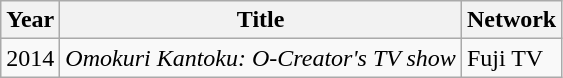<table class="wikitable">
<tr>
<th>Year</th>
<th>Title</th>
<th>Network</th>
</tr>
<tr>
<td>2014</td>
<td><em>Omokuri Kantoku: O-Creator's TV show</em></td>
<td>Fuji TV</td>
</tr>
</table>
